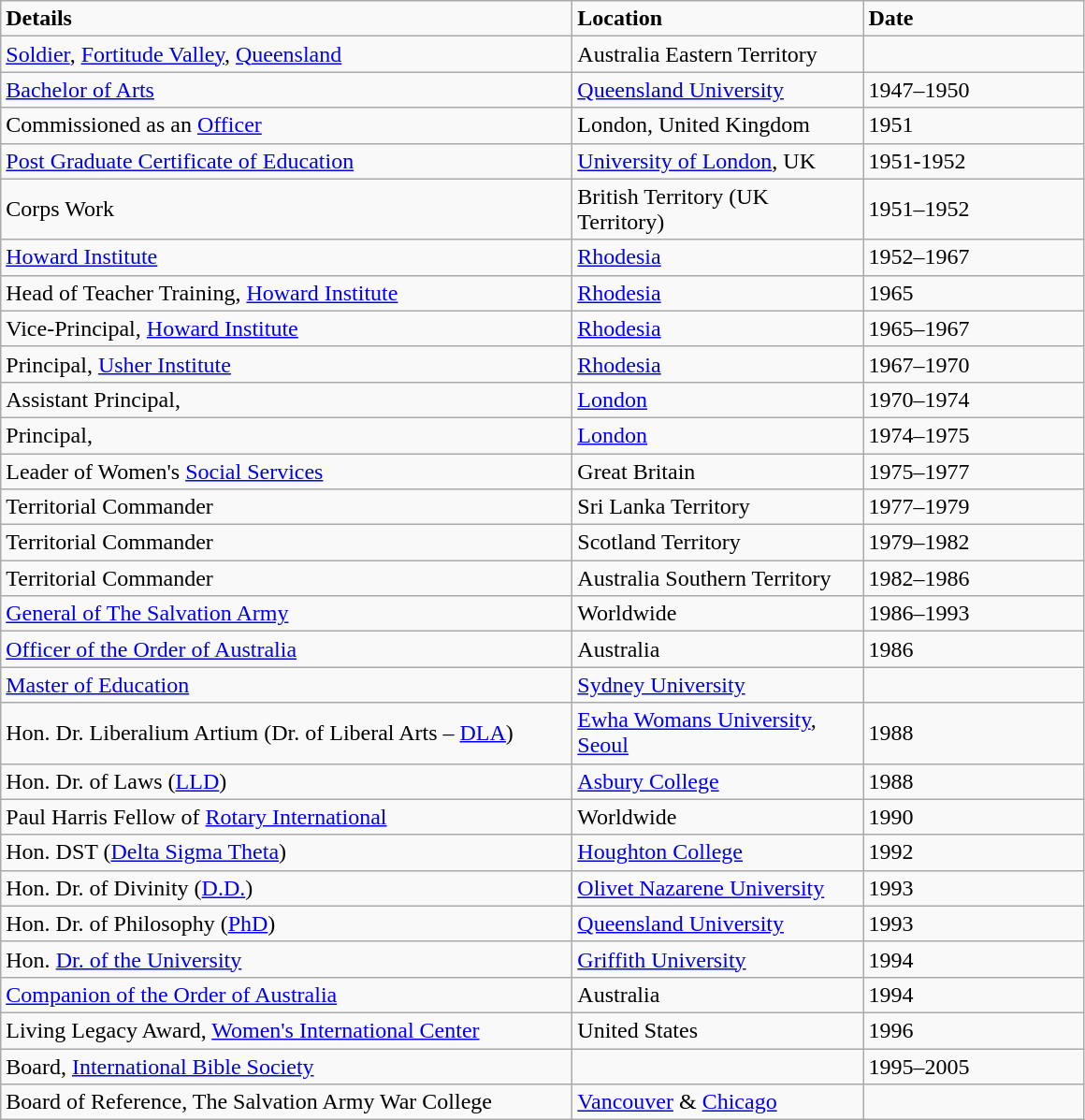<table class="wikitable">
<tr>
<td style="width:400px;"><strong>Details</strong></td>
<td style="width:200px;"><strong>Location</strong></td>
<td style="width:150px;"><strong>Date</strong></td>
</tr>
<tr>
<td><a href='#'>Soldier</a>, <a href='#'>Fortitude Valley</a>, <a href='#'>Queensland</a></td>
<td>Australia Eastern Territory</td>
<td></td>
</tr>
<tr>
<td><a href='#'>Bachelor of Arts</a></td>
<td><a href='#'>Queensland University</a></td>
<td>1947–1950</td>
</tr>
<tr>
<td>Commissioned as an <a href='#'>Officer</a></td>
<td>London, United Kingdom</td>
<td>1951</td>
</tr>
<tr>
<td><a href='#'>Post Graduate Certificate of Education</a></td>
<td><a href='#'>University of London</a>, UK</td>
<td>1951-1952</td>
</tr>
<tr>
<td>Corps Work</td>
<td>British Territory (UK Territory)</td>
<td>1951–1952</td>
</tr>
<tr>
<td><a href='#'>Howard Institute</a></td>
<td><a href='#'>Rhodesia</a></td>
<td>1952–1967</td>
</tr>
<tr>
<td>Head of Teacher Training, <a href='#'>Howard Institute</a></td>
<td><a href='#'>Rhodesia</a></td>
<td>1965</td>
</tr>
<tr>
<td>Vice-Principal, <a href='#'>Howard Institute</a></td>
<td><a href='#'>Rhodesia</a></td>
<td>1965–1967</td>
</tr>
<tr>
<td>Principal, <a href='#'>Usher Institute</a></td>
<td><a href='#'>Rhodesia</a></td>
<td>1967–1970</td>
</tr>
<tr>
<td>Assistant Principal, </td>
<td><a href='#'>London</a></td>
<td>1970–1974</td>
</tr>
<tr>
<td>Principal, </td>
<td><a href='#'>London</a></td>
<td>1974–1975</td>
</tr>
<tr>
<td>Leader of Women's <a href='#'>Social Services</a></td>
<td>Great Britain</td>
<td>1975–1977</td>
</tr>
<tr>
<td>Territorial Commander</td>
<td>Sri Lanka Territory</td>
<td>1977–1979</td>
</tr>
<tr>
<td>Territorial Commander</td>
<td>Scotland Territory</td>
<td>1979–1982</td>
</tr>
<tr>
<td>Territorial Commander</td>
<td>Australia Southern Territory</td>
<td>1982–1986</td>
</tr>
<tr>
<td><a href='#'>General of The Salvation Army</a></td>
<td>Worldwide</td>
<td>1986–1993</td>
</tr>
<tr>
<td><a href='#'>Officer of the Order of Australia</a></td>
<td>Australia</td>
<td>1986</td>
</tr>
<tr>
<td><a href='#'>Master of Education</a></td>
<td><a href='#'>Sydney University</a></td>
<td></td>
</tr>
<tr>
<td>Hon. Dr. Liberalium Artium (Dr. of Liberal Arts – <a href='#'>DLA</a>)</td>
<td><a href='#'>Ewha Womans University</a>, <a href='#'>Seoul</a></td>
<td>1988</td>
</tr>
<tr>
<td>Hon. Dr. of Laws (<a href='#'>LLD</a>)</td>
<td><a href='#'>Asbury College</a></td>
<td>1988</td>
</tr>
<tr>
<td>Paul Harris Fellow of <a href='#'>Rotary International</a></td>
<td>Worldwide</td>
<td>1990</td>
</tr>
<tr>
<td>Hon. DST (<a href='#'>Delta Sigma Theta</a>)</td>
<td><a href='#'>Houghton College</a></td>
<td>1992</td>
</tr>
<tr>
<td>Hon. Dr. of Divinity (<a href='#'>D.D.</a>)</td>
<td><a href='#'>Olivet Nazarene University</a></td>
<td>1993</td>
</tr>
<tr>
<td>Hon. Dr. of Philosophy (<a href='#'>PhD</a>)</td>
<td><a href='#'>Queensland University</a></td>
<td>1993</td>
</tr>
<tr>
<td>Hon. <a href='#'>Dr. of the University</a></td>
<td><a href='#'>Griffith University</a></td>
<td>1994</td>
</tr>
<tr>
<td><a href='#'>Companion of the Order of Australia</a></td>
<td>Australia</td>
<td>1994</td>
</tr>
<tr>
<td>Living Legacy Award, <a href='#'>Women's International Center</a></td>
<td>United States</td>
<td>1996</td>
</tr>
<tr>
<td>Board, <a href='#'>International Bible Society</a></td>
<td></td>
<td>1995–2005</td>
</tr>
<tr>
<td>Board of Reference, The Salvation Army War College</td>
<td><a href='#'>Vancouver</a> & <a href='#'>Chicago</a></td>
<td></td>
</tr>
</table>
